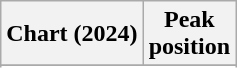<table class="wikitable sortable plainrowheaders" style="text-align:center">
<tr>
<th scope="col">Chart (2024)</th>
<th scope="col">Peak<br>position</th>
</tr>
<tr>
</tr>
<tr>
</tr>
<tr>
</tr>
<tr>
</tr>
</table>
